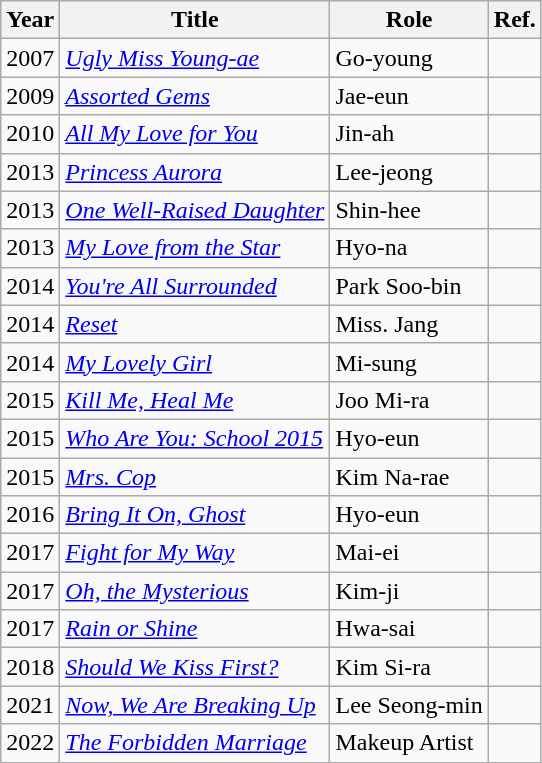<table class="wikitable">
<tr>
<th>Year</th>
<th>Title</th>
<th>Role</th>
<th>Ref.</th>
</tr>
<tr>
<td>2007</td>
<td><em><a href='#'>Ugly Miss Young-ae</a></em></td>
<td>Go-young</td>
<td></td>
</tr>
<tr>
<td>2009</td>
<td><em><a href='#'>Assorted Gems</a></em></td>
<td>Jae-eun</td>
<td></td>
</tr>
<tr>
<td>2010</td>
<td><em><a href='#'>All My Love for You</a></em></td>
<td>Jin-ah</td>
<td></td>
</tr>
<tr>
<td>2013</td>
<td><em><a href='#'>Princess Aurora</a></em></td>
<td>Lee-jeong</td>
<td></td>
</tr>
<tr>
<td>2013</td>
<td><em><a href='#'>One Well-Raised Daughter</a></em></td>
<td>Shin-hee</td>
<td></td>
</tr>
<tr>
<td>2013</td>
<td><em><a href='#'>My Love from the Star</a></em></td>
<td>Hyo-na</td>
<td></td>
</tr>
<tr>
<td>2014</td>
<td><em><a href='#'>You're All Surrounded</a></em></td>
<td>Park Soo-bin</td>
<td></td>
</tr>
<tr>
<td>2014</td>
<td><em><a href='#'>Reset</a></em></td>
<td>Miss. Jang</td>
<td></td>
</tr>
<tr>
<td>2014</td>
<td><em><a href='#'>My Lovely Girl</a></em></td>
<td>Mi-sung</td>
<td></td>
</tr>
<tr>
<td>2015</td>
<td><em><a href='#'>Kill Me, Heal Me</a></em></td>
<td>Joo Mi-ra</td>
<td></td>
</tr>
<tr>
<td>2015</td>
<td><em><a href='#'>Who Are You: School 2015</a></em></td>
<td>Hyo-eun</td>
<td></td>
</tr>
<tr>
<td>2015</td>
<td><em><a href='#'>Mrs. Cop</a></em></td>
<td>Kim Na-rae</td>
<td></td>
</tr>
<tr>
<td>2016</td>
<td><em><a href='#'>Bring It On, Ghost</a></em></td>
<td>Hyo-eun</td>
<td></td>
</tr>
<tr>
<td>2017</td>
<td><em><a href='#'>Fight for My Way</a></em></td>
<td>Mai-ei</td>
<td></td>
</tr>
<tr>
<td>2017</td>
<td><em><a href='#'>Oh, the Mysterious</a></em></td>
<td>Kim-ji</td>
<td></td>
</tr>
<tr>
<td>2017</td>
<td><em><a href='#'>Rain or Shine</a></em></td>
<td>Hwa-sai</td>
<td></td>
</tr>
<tr>
<td>2018</td>
<td><em><a href='#'>Should We Kiss First?</a></em></td>
<td>Kim Si-ra</td>
<td></td>
</tr>
<tr>
<td>2021</td>
<td><em><a href='#'>Now, We Are Breaking Up</a></em></td>
<td>Lee Seong-min</td>
<td></td>
</tr>
<tr>
<td>2022</td>
<td><em><a href='#'>The Forbidden Marriage</a></em></td>
<td>Makeup Artist</td>
<td></td>
</tr>
</table>
